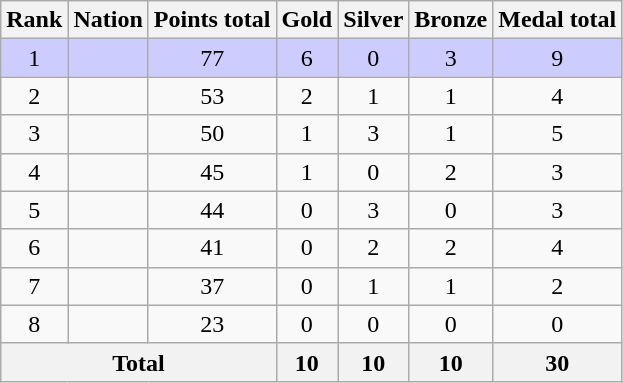<table class=wikitable sortable style="text-align:center;">
<tr>
<th>Rank</th>
<th>Nation</th>
<th>Points total</th>
<th>Gold</th>
<th>Silver</th>
<th>Bronze</th>
<th>Medal total</th>
</tr>
<tr style="background-color:#ccccff">
<td>1</td>
<td align=left></td>
<td>77</td>
<td>6</td>
<td>0</td>
<td>3</td>
<td>9</td>
</tr>
<tr>
<td>2</td>
<td align=left></td>
<td>53</td>
<td>2</td>
<td>1</td>
<td>1</td>
<td>4</td>
</tr>
<tr>
<td>3</td>
<td align=left></td>
<td>50</td>
<td>1</td>
<td>3</td>
<td>1</td>
<td>5</td>
</tr>
<tr>
<td>4</td>
<td align=left></td>
<td>45</td>
<td>1</td>
<td>0</td>
<td>2</td>
<td>3</td>
</tr>
<tr>
<td>5</td>
<td align=left></td>
<td>44</td>
<td>0</td>
<td>3</td>
<td>0</td>
<td>3</td>
</tr>
<tr>
<td>6</td>
<td align=left></td>
<td>41</td>
<td>0</td>
<td>2</td>
<td>2</td>
<td>4</td>
</tr>
<tr>
<td>7</td>
<td align=left></td>
<td>37</td>
<td>0</td>
<td>1</td>
<td>1</td>
<td>2</td>
</tr>
<tr>
<td>8</td>
<td align=left></td>
<td>23</td>
<td>0</td>
<td>0</td>
<td>0</td>
<td>0</td>
</tr>
<tr class="sortbottom">
<th colspan=3>Total</th>
<th>10</th>
<th>10</th>
<th>10</th>
<th>30</th>
</tr>
</table>
